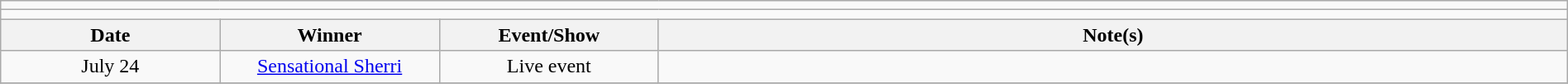<table class="wikitable" style="text-align:center; width:100%;">
<tr>
<td colspan="5"></td>
</tr>
<tr>
<td colspan="5"><strong></strong></td>
</tr>
<tr>
<th width=14%>Date</th>
<th width=14%>Winner</th>
<th width=14%>Event/Show</th>
<th width=58%>Note(s)</th>
</tr>
<tr>
<td>July 24</td>
<td><a href='#'>Sensational Sherri</a></td>
<td>Live event</td>
<td align=left></td>
</tr>
<tr>
</tr>
</table>
